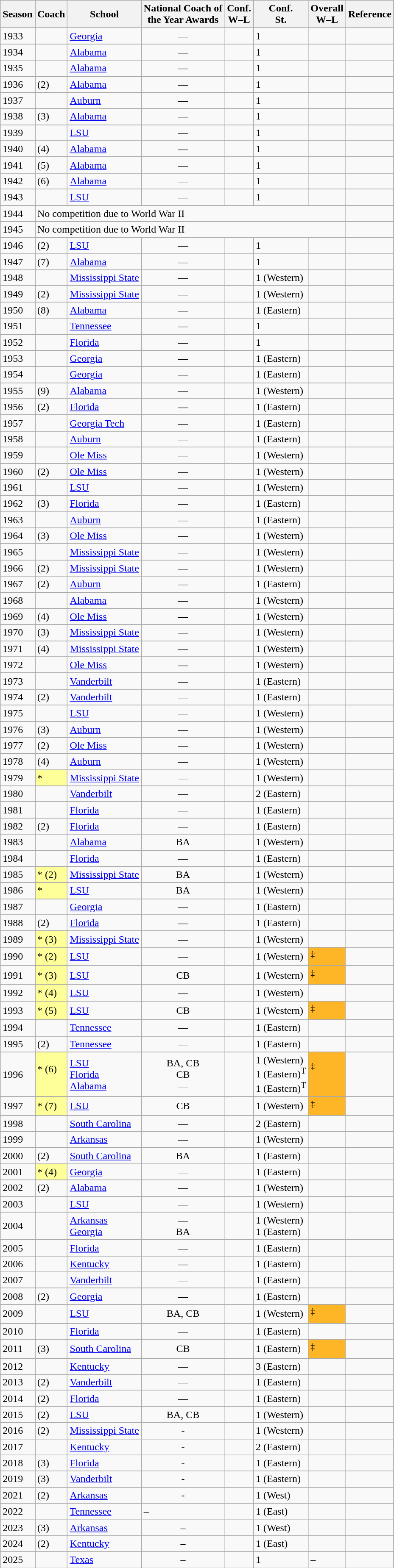<table class="wikitable" border="1">
<tr>
<th>Season</th>
<th>Coach</th>
<th>School</th>
<th class=unsortable>National Coach of<br>the Year Awards</th>
<th>Conf.<br>W–L</th>
<th>Conf.<br>St.</th>
<th>Overall<br>W–L</th>
<th class="unsortable">Reference</th>
</tr>
<tr>
<td>1933</td>
<td></td>
<td><a href='#'>Georgia</a></td>
<td align="center">—</td>
<td></td>
<td>1</td>
<td></td>
<td align="center"></td>
</tr>
<tr>
</tr>
<tr>
<td>1934</td>
<td></td>
<td><a href='#'>Alabama</a></td>
<td align="center">—</td>
<td></td>
<td>1</td>
<td></td>
<td align="center"></td>
</tr>
<tr>
</tr>
<tr>
<td>1935</td>
<td></td>
<td><a href='#'>Alabama</a></td>
<td align="center">—</td>
<td></td>
<td>1</td>
<td></td>
<td align="center"></td>
</tr>
<tr>
</tr>
<tr>
<td>1936</td>
<td> (2)</td>
<td><a href='#'>Alabama</a></td>
<td align="center">—</td>
<td></td>
<td>1</td>
<td></td>
<td align="center"></td>
</tr>
<tr>
</tr>
<tr>
<td>1937</td>
<td></td>
<td><a href='#'>Auburn</a></td>
<td align="center">—</td>
<td></td>
<td>1</td>
<td></td>
<td align="center"></td>
</tr>
<tr>
</tr>
<tr>
<td>1938</td>
<td> (3)</td>
<td><a href='#'>Alabama</a></td>
<td align="center">—</td>
<td></td>
<td>1</td>
<td></td>
<td align="center"></td>
</tr>
<tr>
</tr>
<tr>
<td>1939</td>
<td></td>
<td><a href='#'>LSU</a></td>
<td align="center">—</td>
<td></td>
<td>1</td>
<td></td>
<td align="center"></td>
</tr>
<tr>
</tr>
<tr>
<td>1940</td>
<td> (4)</td>
<td><a href='#'>Alabama</a></td>
<td align="center">—</td>
<td></td>
<td>1</td>
<td></td>
<td align="center"></td>
</tr>
<tr>
</tr>
<tr>
<td>1941</td>
<td> (5)</td>
<td><a href='#'>Alabama</a></td>
<td align="center">—</td>
<td></td>
<td>1</td>
<td></td>
<td align="center"></td>
</tr>
<tr>
</tr>
<tr>
<td>1942</td>
<td> (6)</td>
<td><a href='#'>Alabama</a></td>
<td align="center">—</td>
<td></td>
<td>1</td>
<td></td>
<td align="center"></td>
</tr>
<tr>
</tr>
<tr>
<td>1943</td>
<td></td>
<td><a href='#'>LSU</a></td>
<td align="center">—</td>
<td></td>
<td>1</td>
<td></td>
<td align="center"></td>
</tr>
<tr>
</tr>
<tr>
<td>1944</td>
<td colspan="6">No competition due to World War II</td>
<td align="center"></td>
</tr>
<tr>
</tr>
<tr>
<td>1945</td>
<td colspan="6">No competition due to World War II</td>
<td align="center"></td>
</tr>
<tr>
</tr>
<tr>
<td>1946</td>
<td> (2)</td>
<td><a href='#'>LSU</a></td>
<td align="center">—</td>
<td></td>
<td>1</td>
<td></td>
<td align="center"></td>
</tr>
<tr>
</tr>
<tr>
<td>1947</td>
<td> (7)</td>
<td><a href='#'>Alabama</a></td>
<td align="center">—</td>
<td></td>
<td>1</td>
<td></td>
<td align="center"></td>
</tr>
<tr>
</tr>
<tr>
<td>1948</td>
<td></td>
<td><a href='#'>Mississippi State</a></td>
<td align="center">—</td>
<td></td>
<td>1 (Western)</td>
<td></td>
<td align="center"></td>
</tr>
<tr>
</tr>
<tr>
<td>1949</td>
<td> (2)</td>
<td><a href='#'>Mississippi State</a></td>
<td align="center">—</td>
<td></td>
<td>1 (Western)</td>
<td></td>
<td align="center"></td>
</tr>
<tr>
</tr>
<tr>
<td>1950</td>
<td> (8)</td>
<td><a href='#'>Alabama</a></td>
<td align="center">—</td>
<td></td>
<td>1 (Eastern)</td>
<td></td>
<td align="center"></td>
</tr>
<tr>
</tr>
<tr>
<td>1951</td>
<td></td>
<td><a href='#'>Tennessee</a></td>
<td align="center">—</td>
<td></td>
<td>1</td>
<td></td>
<td align="center"></td>
</tr>
<tr>
</tr>
<tr>
<td>1952</td>
<td></td>
<td><a href='#'>Florida</a></td>
<td align="center">—</td>
<td></td>
<td>1</td>
<td></td>
<td align="center"></td>
</tr>
<tr>
</tr>
<tr>
<td>1953</td>
<td></td>
<td><a href='#'>Georgia</a></td>
<td align="center">—</td>
<td></td>
<td>1 (Eastern)</td>
<td></td>
<td align="center"></td>
</tr>
<tr>
</tr>
<tr>
<td>1954</td>
<td></td>
<td><a href='#'>Georgia</a></td>
<td align="center">—</td>
<td></td>
<td>1 (Eastern)</td>
<td></td>
<td align="center"></td>
</tr>
<tr>
</tr>
<tr>
<td>1955</td>
<td> (9)</td>
<td><a href='#'>Alabama</a></td>
<td align="center">—</td>
<td></td>
<td>1 (Western)</td>
<td></td>
<td align="center"></td>
</tr>
<tr>
</tr>
<tr>
<td>1956</td>
<td> (2)</td>
<td><a href='#'>Florida</a></td>
<td align="center">—</td>
<td></td>
<td>1 (Eastern)</td>
<td></td>
<td align="center"></td>
</tr>
<tr>
</tr>
<tr>
<td>1957</td>
<td></td>
<td><a href='#'>Georgia Tech</a></td>
<td align="center">—</td>
<td></td>
<td>1 (Eastern)</td>
<td></td>
<td align="center"></td>
</tr>
<tr>
</tr>
<tr>
<td>1958</td>
<td></td>
<td><a href='#'>Auburn</a></td>
<td align="center">—</td>
<td></td>
<td>1 (Eastern)</td>
<td></td>
<td align="center"></td>
</tr>
<tr>
</tr>
<tr>
<td>1959</td>
<td></td>
<td><a href='#'>Ole Miss</a></td>
<td align="center">—</td>
<td></td>
<td>1 (Western)</td>
<td></td>
<td align="center"></td>
</tr>
<tr>
</tr>
<tr>
<td>1960</td>
<td> (2)</td>
<td><a href='#'>Ole Miss</a></td>
<td align="center">—</td>
<td></td>
<td>1 (Western)</td>
<td></td>
<td align="center"></td>
</tr>
<tr>
</tr>
<tr>
<td>1961</td>
<td></td>
<td><a href='#'>LSU</a></td>
<td align="center">—</td>
<td></td>
<td>1 (Western)</td>
<td></td>
<td align="center"></td>
</tr>
<tr>
</tr>
<tr>
<td>1962</td>
<td> (3)</td>
<td><a href='#'>Florida</a></td>
<td align="center">—</td>
<td></td>
<td>1 (Eastern)</td>
<td></td>
<td align="center"></td>
</tr>
<tr>
</tr>
<tr>
<td>1963</td>
<td></td>
<td><a href='#'>Auburn</a></td>
<td align="center">—</td>
<td></td>
<td>1 (Eastern)</td>
<td></td>
<td align="center"></td>
</tr>
<tr>
</tr>
<tr>
<td>1964</td>
<td> (3)</td>
<td><a href='#'>Ole Miss</a></td>
<td align="center">—</td>
<td></td>
<td>1 (Western)</td>
<td></td>
<td align="center"></td>
</tr>
<tr>
</tr>
<tr>
<td>1965</td>
<td></td>
<td><a href='#'>Mississippi State</a></td>
<td align="center">—</td>
<td></td>
<td>1 (Western)</td>
<td></td>
<td align="center"></td>
</tr>
<tr>
</tr>
<tr>
<td>1966</td>
<td> (2)</td>
<td><a href='#'>Mississippi State</a></td>
<td align="center">—</td>
<td></td>
<td>1 (Western)</td>
<td></td>
<td align="center"></td>
</tr>
<tr>
</tr>
<tr>
<td>1967</td>
<td> (2)</td>
<td><a href='#'>Auburn</a></td>
<td align="center">—</td>
<td></td>
<td>1 (Eastern)</td>
<td></td>
<td align="center"></td>
</tr>
<tr>
</tr>
<tr>
<td>1968</td>
<td></td>
<td><a href='#'>Alabama</a></td>
<td align="center">—</td>
<td></td>
<td>1 (Western)</td>
<td></td>
<td align="center"></td>
</tr>
<tr>
</tr>
<tr>
<td>1969</td>
<td> (4)</td>
<td><a href='#'>Ole Miss</a></td>
<td align="center">—</td>
<td></td>
<td>1 (Western)</td>
<td></td>
<td align="center"></td>
</tr>
<tr>
</tr>
<tr>
<td>1970</td>
<td> (3)</td>
<td><a href='#'>Mississippi State</a></td>
<td align="center">—</td>
<td></td>
<td>1 (Western)</td>
<td></td>
<td align="center"></td>
</tr>
<tr>
</tr>
<tr>
<td>1971</td>
<td> (4)</td>
<td><a href='#'>Mississippi State</a></td>
<td align="center">—</td>
<td></td>
<td>1 (Western)</td>
<td></td>
<td align="center"></td>
</tr>
<tr>
</tr>
<tr>
<td>1972</td>
<td></td>
<td><a href='#'>Ole Miss</a></td>
<td align="center">—</td>
<td></td>
<td>1 (Western)</td>
<td></td>
<td align="center"></td>
</tr>
<tr>
</tr>
<tr>
<td>1973</td>
<td></td>
<td><a href='#'>Vanderbilt</a></td>
<td align="center">—</td>
<td></td>
<td>1 (Eastern)</td>
<td></td>
<td align="center"></td>
</tr>
<tr>
</tr>
<tr>
<td>1974</td>
<td> (2)</td>
<td><a href='#'>Vanderbilt</a></td>
<td align="center">—</td>
<td></td>
<td>1 (Eastern)</td>
<td></td>
<td align="center"></td>
</tr>
<tr>
</tr>
<tr>
<td>1975</td>
<td></td>
<td><a href='#'>LSU</a></td>
<td align="center">—</td>
<td></td>
<td>1 (Western)</td>
<td></td>
<td align="center"></td>
</tr>
<tr>
</tr>
<tr>
<td>1976</td>
<td> (3)</td>
<td><a href='#'>Auburn</a></td>
<td align="center">—</td>
<td></td>
<td>1 (Western)</td>
<td></td>
<td align="center"></td>
</tr>
<tr>
</tr>
<tr>
<td>1977</td>
<td> (2)</td>
<td><a href='#'>Ole Miss</a></td>
<td align="center">—</td>
<td></td>
<td>1 (Western)</td>
<td></td>
<td align="center"></td>
</tr>
<tr>
</tr>
<tr>
<td>1978</td>
<td> (4)</td>
<td><a href='#'>Auburn</a></td>
<td align="center">—</td>
<td></td>
<td>1 (Western)</td>
<td></td>
<td align="center"></td>
</tr>
<tr>
</tr>
<tr>
<td>1979</td>
<td style="background-color:#ffff99;">*</td>
<td><a href='#'>Mississippi State</a></td>
<td align="center">—</td>
<td></td>
<td>1 (Western)</td>
<td></td>
<td align="center"></td>
</tr>
<tr>
</tr>
<tr>
<td>1980</td>
<td></td>
<td><a href='#'>Vanderbilt</a></td>
<td align="center">—</td>
<td></td>
<td>2 (Eastern)</td>
<td></td>
<td align="center"></td>
</tr>
<tr>
</tr>
<tr>
<td>1981</td>
<td></td>
<td><a href='#'>Florida</a></td>
<td align="center">—</td>
<td></td>
<td>1 (Eastern)</td>
<td></td>
<td align="center"></td>
</tr>
<tr>
</tr>
<tr>
<td>1982</td>
<td> (2)</td>
<td><a href='#'>Florida</a></td>
<td align="center">—</td>
<td></td>
<td>1 (Eastern)</td>
<td></td>
<td align="center"></td>
</tr>
<tr>
</tr>
<tr>
<td>1983</td>
<td></td>
<td><a href='#'>Alabama</a></td>
<td align="center">BA</td>
<td></td>
<td>1 (Western)</td>
<td></td>
<td align="center"></td>
</tr>
<tr>
</tr>
<tr>
<td>1984</td>
<td></td>
<td><a href='#'>Florida</a></td>
<td align="center">—</td>
<td></td>
<td>1 (Eastern)</td>
<td></td>
<td align="center"></td>
</tr>
<tr>
</tr>
<tr>
<td>1985</td>
<td style="background-color:#ffff99;">* (2)</td>
<td><a href='#'>Mississippi State</a></td>
<td align="center">BA</td>
<td></td>
<td>1 (Western)</td>
<td></td>
<td align="center"></td>
</tr>
<tr>
</tr>
<tr>
<td>1986</td>
<td style="background-color:#ffff99;">*</td>
<td><a href='#'>LSU</a></td>
<td align="center">BA</td>
<td></td>
<td>1 (Western)</td>
<td></td>
<td align="center"></td>
</tr>
<tr>
</tr>
<tr>
<td>1987</td>
<td></td>
<td><a href='#'>Georgia</a></td>
<td align="center">—</td>
<td></td>
<td>1 (Eastern)</td>
<td></td>
<td align="center"></td>
</tr>
<tr>
</tr>
<tr>
<td>1988</td>
<td> (2)</td>
<td><a href='#'>Florida</a></td>
<td align="center">—</td>
<td></td>
<td>1 (Eastern)</td>
<td></td>
<td align="center"></td>
</tr>
<tr>
</tr>
<tr>
<td>1989</td>
<td style="background-color:#ffff99;">* (3)</td>
<td><a href='#'>Mississippi State</a></td>
<td align="center">—</td>
<td></td>
<td>1 (Western)</td>
<td></td>
<td align="center"></td>
</tr>
<tr>
</tr>
<tr>
<td>1990</td>
<td style="background-color:#ffff99;">* (2)</td>
<td><a href='#'>LSU</a></td>
<td align="center">—</td>
<td></td>
<td>1 (Western)</td>
<td style="background-color:#ffb626;"><sup>‡</sup></td>
<td align="center"></td>
</tr>
<tr>
</tr>
<tr>
<td>1991</td>
<td style="background-color:#ffff99;">* (3)</td>
<td><a href='#'>LSU</a></td>
<td align="center">CB</td>
<td></td>
<td>1 (Western)</td>
<td style="background-color:#ffb626;"><sup>‡</sup></td>
<td align="center"></td>
</tr>
<tr>
</tr>
<tr>
<td>1992</td>
<td style="background-color:#ffff99;">* (4)</td>
<td><a href='#'>LSU</a></td>
<td align="center">—</td>
<td></td>
<td>1 (Western)</td>
<td></td>
<td align="center"></td>
</tr>
<tr>
</tr>
<tr>
<td>1993</td>
<td style="background-color:#ffff99;">* (5)</td>
<td><a href='#'>LSU</a></td>
<td align="center">CB</td>
<td></td>
<td>1 (Western)</td>
<td style="background-color:#ffb626;"><sup>‡</sup></td>
<td align="center"></td>
</tr>
<tr>
</tr>
<tr>
<td>1994</td>
<td></td>
<td><a href='#'>Tennessee</a></td>
<td align="center">—</td>
<td></td>
<td>1 (Eastern)</td>
<td></td>
<td align="center"></td>
</tr>
<tr>
</tr>
<tr>
<td>1995</td>
<td> (2)</td>
<td><a href='#'>Tennessee</a></td>
<td align="center">—</td>
<td></td>
<td>1 (Eastern)</td>
<td></td>
<td align="center"></td>
</tr>
<tr>
</tr>
<tr>
<td>1996</td>
<td style="background-color:#ffff99;">* (6) <br>  <br> </td>
<td><a href='#'>LSU</a> <br> <a href='#'>Florida</a> <br> <a href='#'>Alabama</a></td>
<td align="center">BA, CB <br> CB <br> —</td>
<td> <br>  <br> </td>
<td>1 (Western) <br>1 (Eastern)<sup>T</sup> <br>1 (Eastern)<sup>T</sup></td>
<td style="background-color:#ffb626;"><sup>‡</sup> <br>  <br> </td>
<td align="center"></td>
</tr>
<tr>
</tr>
<tr>
<td>1997</td>
<td style="background-color:#ffff99;">* (7)</td>
<td><a href='#'>LSU</a></td>
<td align="center">CB</td>
<td></td>
<td>1 (Western)</td>
<td style="background-color:#ffb626;"><sup>‡</sup></td>
<td align="center"></td>
</tr>
<tr>
</tr>
<tr>
<td>1998</td>
<td></td>
<td><a href='#'>South Carolina</a></td>
<td align="center">—</td>
<td></td>
<td>2 (Eastern)</td>
<td></td>
<td align="center"></td>
</tr>
<tr>
</tr>
<tr>
<td>1999</td>
<td></td>
<td><a href='#'>Arkansas</a></td>
<td align="center">—</td>
<td></td>
<td>1 (Western)</td>
<td></td>
<td align="center"></td>
</tr>
<tr>
</tr>
<tr>
<td>2000</td>
<td> (2)</td>
<td><a href='#'>South Carolina</a></td>
<td align="center">BA</td>
<td></td>
<td>1 (Eastern)</td>
<td></td>
<td align="center"></td>
</tr>
<tr>
</tr>
<tr>
<td>2001</td>
<td style="background-color:#ffff99;">* (4)</td>
<td><a href='#'>Georgia</a></td>
<td align="center">—</td>
<td></td>
<td>1 (Eastern)</td>
<td></td>
<td align="center"></td>
</tr>
<tr>
</tr>
<tr>
<td>2002</td>
<td> (2)</td>
<td><a href='#'>Alabama</a></td>
<td align="center">—</td>
<td></td>
<td>1 (Western)</td>
<td></td>
<td align="center"></td>
</tr>
<tr>
</tr>
<tr>
<td>2003</td>
<td></td>
<td><a href='#'>LSU</a></td>
<td align="center">—</td>
<td></td>
<td>1 (Western)</td>
<td></td>
<td align="center"></td>
</tr>
<tr>
</tr>
<tr>
<td>2004</td>
<td> <br> </td>
<td><a href='#'>Arkansas</a> <br> <a href='#'>Georgia</a></td>
<td align="center">— <br> BA</td>
<td> <br> </td>
<td>1 (Western) <br> 1 (Eastern)</td>
<td> <br> </td>
<td align="center"></td>
</tr>
<tr>
</tr>
<tr>
<td>2005</td>
<td></td>
<td><a href='#'>Florida</a></td>
<td align="center">—</td>
<td></td>
<td>1 (Eastern)</td>
<td></td>
<td align="center"></td>
</tr>
<tr>
</tr>
<tr>
<td>2006</td>
<td></td>
<td><a href='#'>Kentucky</a></td>
<td align="center">—</td>
<td></td>
<td>1 (Eastern)</td>
<td></td>
<td align="center"></td>
</tr>
<tr>
</tr>
<tr>
<td>2007</td>
<td></td>
<td><a href='#'>Vanderbilt</a></td>
<td align="center">—</td>
<td></td>
<td>1 (Eastern)</td>
<td></td>
<td align="center"></td>
</tr>
<tr>
</tr>
<tr>
<td>2008</td>
<td> (2)</td>
<td><a href='#'>Georgia</a></td>
<td align="center">—</td>
<td></td>
<td>1 (Eastern)</td>
<td></td>
<td align="center"></td>
</tr>
<tr>
</tr>
<tr>
<td>2009</td>
<td></td>
<td><a href='#'>LSU</a></td>
<td align="center">BA, CB</td>
<td></td>
<td>1 (Western)</td>
<td style="background-color:#ffb626;"><sup>‡</sup></td>
<td align="center"></td>
</tr>
<tr>
</tr>
<tr>
<td>2010</td>
<td></td>
<td><a href='#'>Florida</a></td>
<td align="center">—</td>
<td></td>
<td>1 (Eastern)</td>
<td></td>
<td align="center"></td>
</tr>
<tr>
</tr>
<tr>
<td>2011</td>
<td> (3)</td>
<td><a href='#'>South Carolina</a></td>
<td align="center">CB</td>
<td></td>
<td>1 (Eastern)</td>
<td style="background-color:#ffb626;"><sup>‡</sup></td>
<td align="center"></td>
</tr>
<tr>
</tr>
<tr>
<td>2012</td>
<td></td>
<td><a href='#'>Kentucky</a></td>
<td align="center">—</td>
<td></td>
<td>3 (Eastern)</td>
<td></td>
<td align="center"></td>
</tr>
<tr>
</tr>
<tr>
<td>2013</td>
<td> (2)</td>
<td><a href='#'>Vanderbilt</a></td>
<td align="center">—</td>
<td></td>
<td>1 (Eastern)</td>
<td></td>
<td align="center"></td>
</tr>
<tr>
<td>2014</td>
<td> (2)</td>
<td><a href='#'>Florida</a></td>
<td align="center">—</td>
<td></td>
<td>1 (Eastern)</td>
<td></td>
<td align="center"></td>
</tr>
<tr>
</tr>
<tr>
<td>2015</td>
<td> (2)</td>
<td><a href='#'>LSU</a></td>
<td align="center">BA, CB</td>
<td></td>
<td>1 (Western)</td>
<td></td>
<td align="center"></td>
</tr>
<tr>
<td>2016</td>
<td> (2)</td>
<td><a href='#'>Mississippi State</a></td>
<td align="center">-</td>
<td></td>
<td>1 (Western)</td>
<td></td>
<td align="center"></td>
</tr>
<tr>
<td>2017</td>
<td></td>
<td><a href='#'>Kentucky</a></td>
<td align="center">-</td>
<td></td>
<td>2 (Eastern)</td>
<td></td>
<td align="center"></td>
</tr>
<tr>
<td>2018</td>
<td> (3)</td>
<td><a href='#'>Florida</a></td>
<td align="center">-</td>
<td></td>
<td>1 (Eastern)</td>
<td></td>
<td align="center"></td>
</tr>
<tr>
<td>2019</td>
<td> (3)</td>
<td><a href='#'>Vanderbilt</a></td>
<td align="center">-</td>
<td></td>
<td>1 (Eastern)</td>
<td></td>
<td align="center"></td>
</tr>
<tr>
<td>2021</td>
<td> (2)</td>
<td><a href='#'>Arkansas</a></td>
<td align="center">-</td>
<td></td>
<td>1 (West)</td>
<td></td>
<td align="center"></td>
</tr>
<tr>
<td>2022</td>
<td></td>
<td><a href='#'>Tennessee</a></td>
<td align=“center”>–</td>
<td></td>
<td>1 (East)</td>
<td></td>
<td align=“center”></td>
</tr>
<tr>
<td>2023</td>
<td> (3)</td>
<td><a href='#'>Arkansas</a></td>
<td align=center>–</td>
<td></td>
<td>1 (West)</td>
<td></td>
<td align=center></td>
</tr>
<tr>
<td>2024</td>
<td> (2)</td>
<td><a href='#'>Kentucky</a></td>
<td align=center>–</td>
<td></td>
<td>1 (East)</td>
<td></td>
<td align=center></td>
</tr>
<tr>
<td>2025</td>
<td></td>
<td><a href='#'>Texas</a></td>
<td align=center>–</td>
<td></td>
<td>1</td>
<td>–</td>
<td align=center></td>
</tr>
</table>
